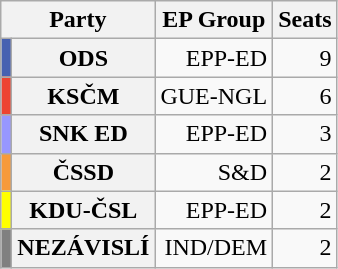<table class="wikitable" style="text-align:right">
<tr>
<th colspan="2">Party</th>
<th>EP Group</th>
<th>Seats</th>
</tr>
<tr>
<td bgcolor="#4761B1"></td>
<th>ODS</th>
<td>EPP-ED</td>
<td>9</td>
</tr>
<tr>
<td bgcolor="#ED4431"></td>
<th>KSČM</th>
<td>GUE-NGL</td>
<td>6</td>
</tr>
<tr>
<td bgcolor="#9797ff"></td>
<th>SNK ED</th>
<td>EPP-ED</td>
<td>3</td>
</tr>
<tr>
<td bgcolor="#F79A3A"></td>
<th>ČSSD</th>
<td>S&D</td>
<td>2</td>
</tr>
<tr>
<td bgcolor="yellow"></td>
<th>KDU-ČSL</th>
<td>EPP-ED</td>
<td>2</td>
</tr>
<tr>
<td bgcolor="gray"></td>
<th>NEZÁVISLÍ</th>
<td>IND/DEM</td>
<td>2</td>
</tr>
</table>
